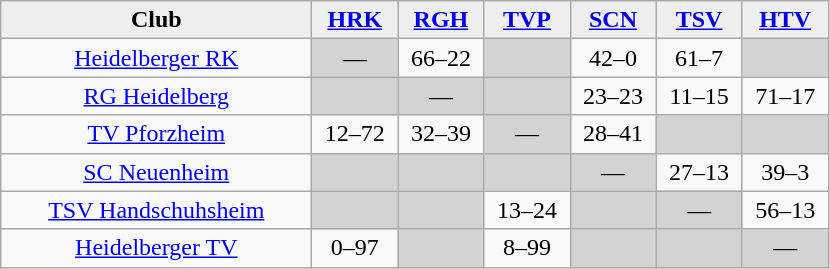<table class="wikitable" style="text-align: center;">
<tr>
<th style="background:#efefef; width:200px;">Club</th>
<th style="background:#efefef; width:50px;"><a href='#'>HRK</a></th>
<th style="background:#efefef; width:50px;"><a href='#'>RGH</a></th>
<th style="background:#efefef; width:50px;"><a href='#'>TVP</a></th>
<th style="background:#efefef; width:50px;"><a href='#'>SCN</a></th>
<th style="background:#efefef; width:50px;"><a href='#'>TSV</a></th>
<th style="background:#efefef; width:50px;"><a href='#'>HTV</a></th>
</tr>
<tr align=center>
<td><a href='#'>Heidelberger RK</a></td>
<td bgcolor=#D3D3D3>—</td>
<td>66–22</td>
<td bgcolor=#D3D3D3></td>
<td>42–0</td>
<td>61–7</td>
<td bgcolor=#D3D3D3></td>
</tr>
<tr align=center>
<td><a href='#'>RG Heidelberg</a></td>
<td bgcolor=#D3D3D3></td>
<td bgcolor=#D3D3D3>—</td>
<td bgcolor=#D3D3D3></td>
<td>23–23</td>
<td>11–15</td>
<td>71–17</td>
</tr>
<tr align=center>
<td><a href='#'>TV Pforzheim</a></td>
<td>12–72</td>
<td>32–39</td>
<td bgcolor=#D3D3D3>—</td>
<td>28–41</td>
<td bgcolor=#D3D3D3></td>
<td bgcolor=#D3D3D3></td>
</tr>
<tr align=center>
<td><a href='#'>SC Neuenheim</a></td>
<td bgcolor=#D3D3D3></td>
<td bgcolor=#D3D3D3></td>
<td bgcolor=#D3D3D3></td>
<td bgcolor=#D3D3D3>—</td>
<td>27–13</td>
<td>39–3</td>
</tr>
<tr align=center>
<td><a href='#'>TSV Handschuhsheim</a></td>
<td bgcolor=#D3D3D3></td>
<td bgcolor=#D3D3D3></td>
<td>13–24</td>
<td bgcolor=#D3D3D3></td>
<td bgcolor=#D3D3D3>—</td>
<td>56–13</td>
</tr>
<tr align=center>
<td><a href='#'>Heidelberger TV</a></td>
<td>0–97</td>
<td bgcolor=#D3D3D3></td>
<td>8–99</td>
<td bgcolor=#D3D3D3></td>
<td bgcolor=#D3D3D3></td>
<td bgcolor=#D3D3D3>—</td>
</tr>
</table>
